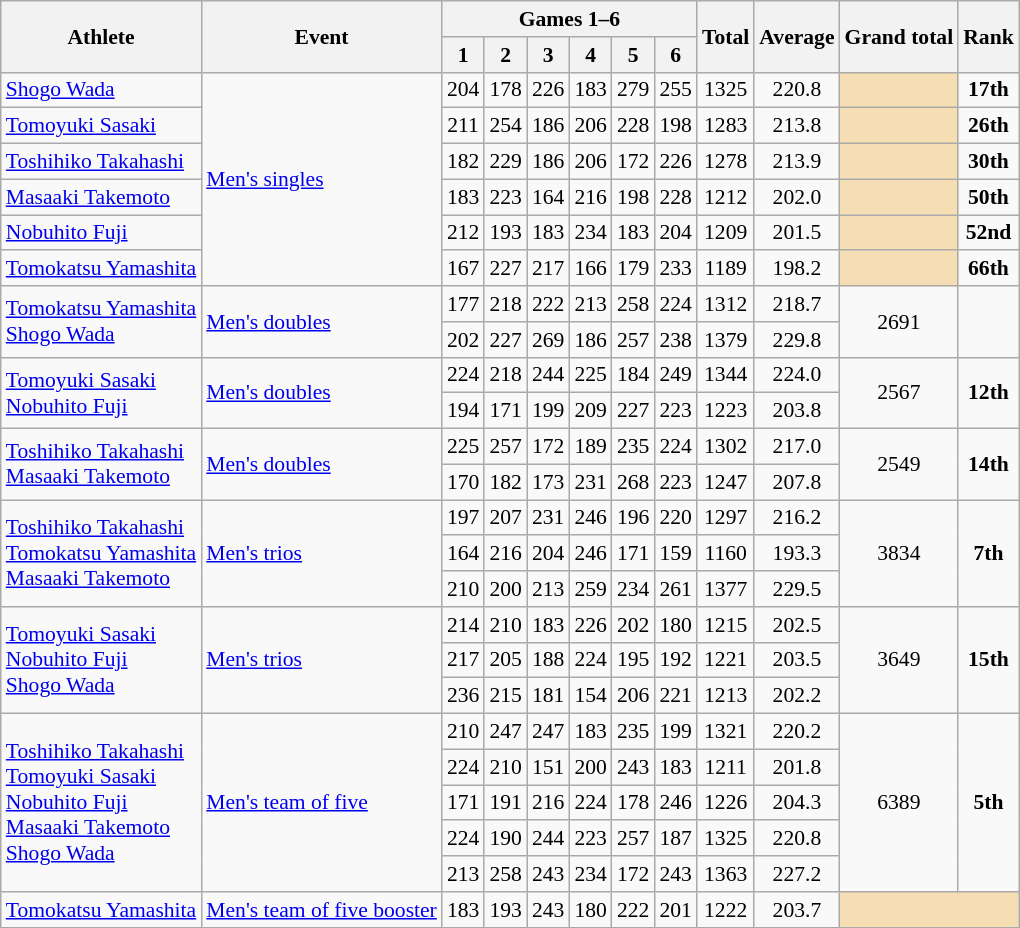<table class="wikitable" border="1" style="font-size:90%">
<tr>
<th rowspan=2>Athlete</th>
<th rowspan=2>Event</th>
<th colspan=6>Games 1–6</th>
<th rowspan=2>Total</th>
<th rowspan=2>Average</th>
<th rowspan=2>Grand total</th>
<th rowspan=2>Rank</th>
</tr>
<tr>
<th>1</th>
<th>2</th>
<th>3</th>
<th>4</th>
<th>5</th>
<th>6</th>
</tr>
<tr>
<td><a href='#'>Shogo Wada</a></td>
<td rowspan=6><a href='#'>Men's singles</a></td>
<td align=center>204</td>
<td align=center>178</td>
<td align=center>226</td>
<td align=center>183</td>
<td align=center>279</td>
<td align=center>255</td>
<td align=center>1325</td>
<td align=center>220.8</td>
<td align="center" bgcolor=wheat></td>
<td align=center><strong>17th</strong></td>
</tr>
<tr>
<td><a href='#'>Tomoyuki Sasaki</a></td>
<td align=center>211</td>
<td align=center>254</td>
<td align=center>186</td>
<td align=center>206</td>
<td align=center>228</td>
<td align=center>198</td>
<td align=center>1283</td>
<td align=center>213.8</td>
<td align="center" bgcolor=wheat></td>
<td align=center><strong>26th</strong></td>
</tr>
<tr>
<td><a href='#'>Toshihiko Takahashi</a></td>
<td align=center>182</td>
<td align=center>229</td>
<td align=center>186</td>
<td align=center>206</td>
<td align=center>172</td>
<td align=center>226</td>
<td align=center>1278</td>
<td align=center>213.9</td>
<td align="center" bgcolor=wheat></td>
<td align=center><strong>30th</strong></td>
</tr>
<tr>
<td><a href='#'>Masaaki Takemoto</a></td>
<td align=center>183</td>
<td align=center>223</td>
<td align=center>164</td>
<td align=center>216</td>
<td align=center>198</td>
<td align=center>228</td>
<td align=center>1212</td>
<td align=center>202.0</td>
<td align="center" bgcolor=wheat></td>
<td align=center><strong>50th</strong></td>
</tr>
<tr>
<td><a href='#'>Nobuhito Fuji</a></td>
<td align=center>212</td>
<td align=center>193</td>
<td align=center>183</td>
<td align=center>234</td>
<td align=center>183</td>
<td align=center>204</td>
<td align=center>1209</td>
<td align=center>201.5</td>
<td align="center" bgcolor=wheat></td>
<td align=center><strong>52nd</strong></td>
</tr>
<tr>
<td><a href='#'>Tomokatsu Yamashita</a></td>
<td align=center>167</td>
<td align=center>227</td>
<td align=center>217</td>
<td align=center>166</td>
<td align=center>179</td>
<td align=center>233</td>
<td align=center>1189</td>
<td align=center>198.2</td>
<td align="center" bgcolor=wheat></td>
<td align=center><strong>66th</strong></td>
</tr>
<tr>
<td rowspan=2><a href='#'>Tomokatsu Yamashita</a><br><a href='#'>Shogo Wada</a></td>
<td rowspan=2><a href='#'>Men's doubles</a></td>
<td align=center>177</td>
<td align=center>218</td>
<td align=center>222</td>
<td align=center>213</td>
<td align=center>258</td>
<td align=center>224</td>
<td align=center>1312</td>
<td align=center>218.7</td>
<td align=center rowspan=2>2691</td>
<td align=center rowspan=2></td>
</tr>
<tr>
<td align=center>202</td>
<td align=center>227</td>
<td align=center>269</td>
<td align=center>186</td>
<td align=center>257</td>
<td align=center>238</td>
<td align=center>1379</td>
<td align=center>229.8</td>
</tr>
<tr>
<td rowspan=2><a href='#'>Tomoyuki Sasaki</a><br><a href='#'>Nobuhito Fuji</a></td>
<td rowspan=2><a href='#'>Men's doubles</a></td>
<td align=center>224</td>
<td align=center>218</td>
<td align=center>244</td>
<td align=center>225</td>
<td align=center>184</td>
<td align=center>249</td>
<td align=center>1344</td>
<td align=center>224.0</td>
<td align=center rowspan=2>2567</td>
<td align=center rowspan=2><strong>12th</strong></td>
</tr>
<tr>
<td align=center>194</td>
<td align=center>171</td>
<td align=center>199</td>
<td align=center>209</td>
<td align=center>227</td>
<td align=center>223</td>
<td align=center>1223</td>
<td align=center>203.8</td>
</tr>
<tr>
<td rowspan=2><a href='#'>Toshihiko Takahashi</a><br><a href='#'>Masaaki Takemoto</a></td>
<td rowspan=2><a href='#'>Men's doubles</a></td>
<td align=center>225</td>
<td align=center>257</td>
<td align=center>172</td>
<td align=center>189</td>
<td align=center>235</td>
<td align=center>224</td>
<td align=center>1302</td>
<td align=center>217.0</td>
<td align=center rowspan=2>2549</td>
<td align=center rowspan=2><strong>14th</strong></td>
</tr>
<tr>
<td align=center>170</td>
<td align=center>182</td>
<td align=center>173</td>
<td align=center>231</td>
<td align=center>268</td>
<td align=center>223</td>
<td align=center>1247</td>
<td align=center>207.8</td>
</tr>
<tr>
<td rowspan=3><a href='#'>Toshihiko Takahashi</a><br><a href='#'>Tomokatsu Yamashita</a><br><a href='#'>Masaaki Takemoto</a></td>
<td rowspan=3><a href='#'>Men's trios</a></td>
<td align=center>197</td>
<td align=center>207</td>
<td align=center>231</td>
<td align=center>246</td>
<td align=center>196</td>
<td align=center>220</td>
<td align=center>1297</td>
<td align=center>216.2</td>
<td align=center rowspan=3>3834</td>
<td align=center rowspan=3><strong>7th</strong></td>
</tr>
<tr>
<td align=center>164</td>
<td align=center>216</td>
<td align=center>204</td>
<td align=center>246</td>
<td align=center>171</td>
<td align=center>159</td>
<td align=center>1160</td>
<td align=center>193.3</td>
</tr>
<tr>
<td align=center>210</td>
<td align=center>200</td>
<td align=center>213</td>
<td align=center>259</td>
<td align=center>234</td>
<td align=center>261</td>
<td align=center>1377</td>
<td align=center>229.5</td>
</tr>
<tr>
<td rowspan=3><a href='#'>Tomoyuki Sasaki</a><br><a href='#'>Nobuhito Fuji</a><br><a href='#'>Shogo Wada</a></td>
<td rowspan=3><a href='#'>Men's trios</a></td>
<td align=center>214</td>
<td align=center>210</td>
<td align=center>183</td>
<td align=center>226</td>
<td align=center>202</td>
<td align=center>180</td>
<td align=center>1215</td>
<td align=center>202.5</td>
<td align=center rowspan=3>3649</td>
<td align=center rowspan=3><strong>15th</strong></td>
</tr>
<tr>
<td align=center>217</td>
<td align=center>205</td>
<td align=center>188</td>
<td align=center>224</td>
<td align=center>195</td>
<td align=center>192</td>
<td align=center>1221</td>
<td align=center>203.5</td>
</tr>
<tr>
<td align=center>236</td>
<td align=center>215</td>
<td align=center>181</td>
<td align=center>154</td>
<td align=center>206</td>
<td align=center>221</td>
<td align=center>1213</td>
<td align=center>202.2</td>
</tr>
<tr>
<td rowspan=5><a href='#'>Toshihiko Takahashi</a><br><a href='#'>Tomoyuki Sasaki</a><br><a href='#'>Nobuhito Fuji</a><br><a href='#'>Masaaki Takemoto</a><br><a href='#'>Shogo Wada</a></td>
<td rowspan=5><a href='#'>Men's team of five</a></td>
<td align=center>210</td>
<td align=center>247</td>
<td align=center>247</td>
<td align=center>183</td>
<td align=center>235</td>
<td align=center>199</td>
<td align=center>1321</td>
<td align=center>220.2</td>
<td align=center rowspan=5>6389</td>
<td align=center rowspan=5><strong>5th</strong></td>
</tr>
<tr>
<td align=center>224</td>
<td align=center>210</td>
<td align=center>151</td>
<td align=center>200</td>
<td align=center>243</td>
<td align=center>183</td>
<td align=center>1211</td>
<td align=center>201.8</td>
</tr>
<tr>
<td align=center>171</td>
<td align=center>191</td>
<td align=center>216</td>
<td align=center>224</td>
<td align=center>178</td>
<td align=center>246</td>
<td align=center>1226</td>
<td align=center>204.3</td>
</tr>
<tr>
<td align=center>224</td>
<td align=center>190</td>
<td align=center>244</td>
<td align=center>223</td>
<td align=center>257</td>
<td align=center>187</td>
<td align=center>1325</td>
<td align=center>220.8</td>
</tr>
<tr>
<td align=center>213</td>
<td align=center>258</td>
<td align=center>243</td>
<td align=center>234</td>
<td align=center>172</td>
<td align=center>243</td>
<td align=center>1363</td>
<td align=center>227.2</td>
</tr>
<tr>
<td><a href='#'>Tomokatsu Yamashita</a></td>
<td><a href='#'>Men's team of five booster</a></td>
<td align=center>183</td>
<td align=center>193</td>
<td align=center>243</td>
<td align=center>180</td>
<td align=center>222</td>
<td align=center>201</td>
<td align=center>1222</td>
<td align=center>203.7</td>
<td align="center" bgcolor=wheat colspan=2></td>
</tr>
</table>
